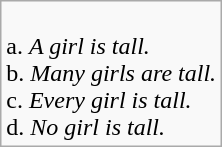<table class="wikitable">
<tr>
<td><br>a. <em>A girl is tall.</em><br>b. <em>Many girls are tall.</em><br>c. <em>Every girl is tall.</em><br>d. <em>No girl is tall.</em></td>
</tr>
</table>
